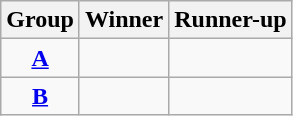<table class="wikitable">
<tr>
<th>Group</th>
<th>Winner</th>
<th>Runner-up</th>
</tr>
<tr>
<td align=center><strong><a href='#'>A</a></strong></td>
<td></td>
<td></td>
</tr>
<tr>
<td align=center><strong><a href='#'>B</a></strong></td>
<td></td>
<td></td>
</tr>
</table>
